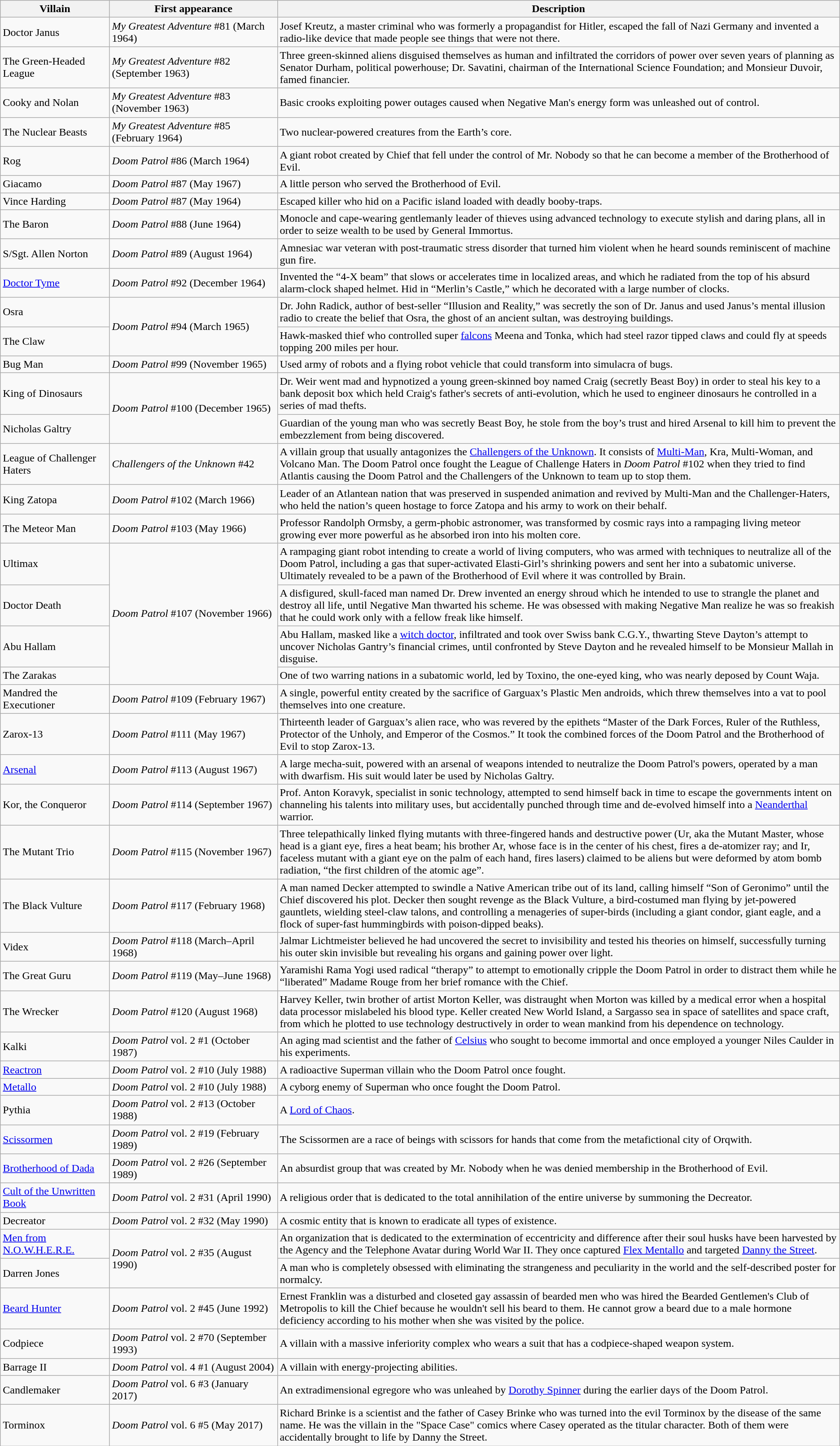<table class="wikitable">
<tr>
<th width="13%">Villain</th>
<th width="20%">First appearance</th>
<th width="67%">Description</th>
</tr>
<tr>
<td>Doctor Janus</td>
<td><em>My Greatest Adventure</em> #81 (March 1964)</td>
<td>Josef Kreutz, a master criminal who was formerly a propagandist for Hitler, escaped the fall of Nazi Germany and invented a radio-like device that made people see things that were not there.</td>
</tr>
<tr>
<td>The Green-Headed League</td>
<td><em>My Greatest Adventure</em> #82 (September 1963)</td>
<td>Three green-skinned aliens disguised themselves as human and infiltrated the corridors of power over seven years of planning as Senator Durham, political powerhouse; Dr. Savatini, chairman of the International Science Foundation; and Monsieur Duvoir, famed financier.</td>
</tr>
<tr>
<td>Cooky and Nolan</td>
<td><em>My Greatest Adventure</em> #83 (November 1963)</td>
<td>Basic crooks exploiting power outages caused when Negative Man's energy form was unleashed out of control.</td>
</tr>
<tr>
<td>The Nuclear Beasts</td>
<td><em>My Greatest Adventure</em> #85 (February 1964)</td>
<td>Two nuclear-powered creatures from the Earth’s core.</td>
</tr>
<tr>
<td>Rog</td>
<td><em>Doom Patrol</em> #86 (March 1964)</td>
<td>A giant robot created by Chief that fell under the control of Mr. Nobody so that he can become a member of the Brotherhood of Evil.</td>
</tr>
<tr>
<td>Giacamo</td>
<td><em>Doom Patrol</em> #87 (May 1967)</td>
<td>A little person who served the Brotherhood of Evil.</td>
</tr>
<tr>
<td>Vince Harding</td>
<td><em>Doom Patrol</em> #87 (May 1964)</td>
<td>Escaped killer who hid on a Pacific island loaded with deadly booby-traps.</td>
</tr>
<tr>
<td>The Baron</td>
<td><em>Doom Patrol</em> #88 (June 1964)</td>
<td>Monocle and cape-wearing gentlemanly leader of thieves using advanced technology to execute stylish and daring plans, all in order to seize wealth to be used by General Immortus.</td>
</tr>
<tr>
<td>S/Sgt. Allen Norton</td>
<td><em>Doom Patrol</em> #89 (August 1964)</td>
<td>Amnesiac war veteran with post-traumatic stress disorder that turned him violent when he heard sounds reminiscent of machine gun fire.</td>
</tr>
<tr>
<td><a href='#'>Doctor Tyme</a></td>
<td><em>Doom Patrol</em> #92 (December 1964)</td>
<td>Invented the “4-X beam” that slows or accelerates time in localized areas, and which he radiated from the top of his absurd alarm-clock shaped helmet. Hid in “Merlin’s Castle,” which he decorated with a large number of clocks.</td>
</tr>
<tr>
<td>Osra</td>
<td rowspan=2><em>Doom Patrol</em> #94 (March 1965)</td>
<td>Dr. John Radick, author of best-seller “Illusion and Reality,” was secretly the son of Dr. Janus and used Janus’s mental illusion radio to create the belief that Osra, the ghost of an ancient sultan, was destroying buildings.</td>
</tr>
<tr>
<td>The Claw</td>
<td>Hawk-masked thief who controlled super <a href='#'>falcons</a> Meena and Tonka, which had steel razor tipped claws and could fly at speeds topping 200 miles per hour.</td>
</tr>
<tr>
<td>Bug Man</td>
<td><em>Doom Patrol</em> #99 (November 1965)</td>
<td>Used army of robots and a flying robot vehicle that could transform into simulacra of bugs.</td>
</tr>
<tr>
<td>King of Dinosaurs</td>
<td rowspan=2><em>Doom Patrol</em> #100 (December 1965)</td>
<td>Dr. Weir went mad and hypnotized a young green-skinned boy named Craig (secretly Beast Boy) in order to steal his key to a bank deposit box which held Craig's father's secrets of anti-evolution, which he used to engineer dinosaurs he controlled in a series of mad thefts.</td>
</tr>
<tr>
<td>Nicholas Galtry</td>
<td>Guardian of the young man who was secretly Beast Boy, he stole from the boy’s trust and hired Arsenal to kill him to prevent the embezzlement from being discovered.</td>
</tr>
<tr>
<td>League of Challenger Haters</td>
<td><em>Challengers of the Unknown</em> #42</td>
<td>A villain group that usually antagonizes the <a href='#'>Challengers of the Unknown</a>. It consists of <a href='#'>Multi-Man</a>, Kra, Multi-Woman, and Volcano Man. The Doom Patrol once fought the League of Challenge Haters in <em>Doom Patrol</em> #102 when they tried to find Atlantis causing the Doom Patrol and the Challengers of the Unknown to team up to stop them.</td>
</tr>
<tr>
<td>King Zatopa</td>
<td><em>Doom Patrol</em> #102 (March 1966)</td>
<td>Leader of an Atlantean nation that was preserved in suspended animation and revived by Multi-Man and the Challenger-Haters, who held the nation’s queen hostage to force Zatopa and his army to work on their behalf.</td>
</tr>
<tr>
<td>The Meteor Man</td>
<td><em>Doom Patrol</em> #103 (May 1966)</td>
<td>Professor Randolph Ormsby, a germ-phobic astronomer, was transformed by cosmic rays into a rampaging living meteor growing ever more powerful as he absorbed iron into his molten core.</td>
</tr>
<tr>
<td>Ultimax</td>
<td rowspan=4><em>Doom Patrol</em> #107 (November 1966)</td>
<td>A rampaging giant robot intending to create a world of living computers, who was armed with techniques to neutralize all of the Doom Patrol, including a gas that super-activated Elasti-Girl’s shrinking powers and sent her into a subatomic universe. Ultimately revealed to be a pawn of the Brotherhood of Evil where it was controlled by Brain.</td>
</tr>
<tr>
<td>Doctor Death</td>
<td>A disfigured, skull-faced man named Dr. Drew invented an energy shroud which he intended to use to strangle the planet and destroy all life, until Negative Man thwarted his scheme. He was obsessed with making Negative Man realize he was so freakish that he could work only with a fellow freak like himself.</td>
</tr>
<tr>
<td>Abu Hallam</td>
<td>Abu Hallam, masked like a <a href='#'>witch doctor</a>, infiltrated and took over Swiss bank C.G.Y., thwarting Steve Dayton’s attempt to uncover Nicholas Gantry’s financial crimes, until confronted by Steve Dayton and he revealed himself to be Monsieur Mallah in disguise.</td>
</tr>
<tr>
<td>The Zarakas</td>
<td>One of two warring nations in a subatomic world, led by Toxino, the one-eyed king, who was nearly deposed by Count Waja.</td>
</tr>
<tr>
<td>Mandred the Executioner</td>
<td><em>Doom Patrol</em> #109 (February 1967)</td>
<td>A single, powerful entity created by the sacrifice of Garguax’s Plastic Men androids, which threw themselves into a vat to pool themselves into one creature.</td>
</tr>
<tr>
<td>Zarox-13</td>
<td><em>Doom Patrol</em> #111 (May 1967)</td>
<td>Thirteenth leader of Garguax’s alien race, who was revered by the epithets “Master of the Dark Forces, Ruler of the Ruthless, Protector of the Unholy, and Emperor of the Cosmos.” It took the combined forces of the Doom Patrol and the Brotherhood of Evil to stop Zarox-13.</td>
</tr>
<tr>
<td><a href='#'>Arsenal</a></td>
<td><em>Doom Patrol</em> #113 (August 1967)</td>
<td>A large mecha-suit, powered with an arsenal of weapons intended to neutralize the Doom Patrol's powers, operated by a man with dwarfism. His suit would later be used by Nicholas Galtry.</td>
</tr>
<tr>
<td>Kor, the Conqueror</td>
<td><em>Doom Patrol</em> #114 (September 1967)</td>
<td>Prof. Anton Koravyk, specialist in sonic technology, attempted to send himself back in time to escape the governments intent on channeling his talents into military uses, but accidentally punched through time and de-evolved himself into a <a href='#'>Neanderthal</a> warrior.</td>
</tr>
<tr>
<td>The Mutant Trio</td>
<td><em>Doom Patrol</em> #115 (November 1967)</td>
<td>Three telepathically linked flying mutants with three-fingered hands and destructive power (Ur, aka the Mutant Master, whose head is a giant eye, fires a heat beam; his brother Ar, whose face is in the center of his chest, fires a de-atomizer ray; and Ir, faceless mutant with a giant eye on the palm of each hand, fires lasers) claimed to be aliens but were deformed by atom bomb radiation, “the first children of the atomic age”.</td>
</tr>
<tr>
<td>The Black Vulture</td>
<td><em>Doom Patrol</em> #117 (February 1968)</td>
<td>A man named Decker attempted to swindle a Native American tribe out of its land, calling himself “Son of Geronimo” until the Chief discovered his plot. Decker then sought revenge as the Black Vulture, a bird-costumed man flying by jet-powered gauntlets, wielding steel-claw talons, and controlling a menageries of super-birds (including a giant condor, giant eagle, and a flock of super-fast hummingbirds with poison-dipped beaks).</td>
</tr>
<tr>
<td>Videx</td>
<td><em>Doom Patrol</em> #118 (March–April 1968)</td>
<td>Jalmar Lichtmeister believed he had uncovered the secret to invisibility and tested his theories on himself, successfully turning his outer skin invisible but revealing his organs and gaining power over light.</td>
</tr>
<tr>
<td>The Great Guru</td>
<td><em>Doom Patrol</em> #119 (May–June 1968)</td>
<td>Yaramishi Rama Yogi used radical “therapy” to attempt to emotionally cripple the Doom Patrol in order to distract them while he “liberated” Madame Rouge from her brief romance with the Chief.</td>
</tr>
<tr>
<td>The Wrecker</td>
<td><em>Doom Patrol</em> #120 (August 1968)</td>
<td>Harvey Keller, twin brother of artist Morton Keller, was distraught when Morton was killed by a medical error when a hospital data processor mislabeled his blood type. Keller created New World Island, a Sargasso sea in space of satellites and space craft, from which he plotted to use technology destructively in order to wean mankind from his dependence on technology.</td>
</tr>
<tr>
<td>Kalki</td>
<td><em>Doom Patrol</em> vol. 2 #1 (October 1987)</td>
<td>An aging mad scientist and the father of <a href='#'>Celsius</a> who sought to become immortal and once employed a younger Niles Caulder in his experiments.</td>
</tr>
<tr>
<td><a href='#'>Reactron</a></td>
<td><em>Doom Patrol</em> vol. 2 #10 (July 1988)</td>
<td>A radioactive Superman villain who the Doom Patrol once fought.</td>
</tr>
<tr>
<td><a href='#'>Metallo</a></td>
<td><em>Doom Patrol</em> vol. 2 #10 (July 1988)</td>
<td>A cyborg enemy of Superman who once fought the Doom Patrol.</td>
</tr>
<tr>
<td>Pythia</td>
<td><em>Doom Patrol</em> vol. 2 #13 (October 1988)</td>
<td>A <a href='#'>Lord of Chaos</a>.</td>
</tr>
<tr>
<td><a href='#'>Scissormen</a></td>
<td><em>Doom Patrol</em> vol. 2 #19 (February 1989)</td>
<td>The Scissormen are a race of beings with scissors for hands that come from the metafictional city of Orqwith.</td>
</tr>
<tr>
<td><a href='#'>Brotherhood of Dada</a></td>
<td><em>Doom Patrol</em> vol. 2 #26 (September 1989)</td>
<td>An absurdist group that was created by Mr. Nobody when he was denied membership in the Brotherhood of Evil.</td>
</tr>
<tr>
<td><a href='#'>Cult of the Unwritten Book</a></td>
<td><em>Doom Patrol</em> vol. 2 #31 (April 1990)</td>
<td>A religious order that is dedicated to the total annihilation of the entire universe by summoning the Decreator.</td>
</tr>
<tr>
<td>Decreator</td>
<td><em>Doom Patrol</em> vol. 2 #32 (May 1990)</td>
<td>A cosmic entity that is known to eradicate all types of existence.</td>
</tr>
<tr>
<td><a href='#'>Men from N.O.W.H.E.R.E.</a></td>
<td rowspan=2><em>Doom Patrol</em> vol. 2 #35 (August 1990)</td>
<td>An organization that is dedicated to the extermination of eccentricity and difference after their soul husks have been harvested by the Agency and the Telephone Avatar during World War II. They once captured <a href='#'>Flex Mentallo</a> and targeted <a href='#'>Danny the Street</a>.</td>
</tr>
<tr>
<td>Darren Jones</td>
<td>A man who is completely obsessed with eliminating the strangeness and peculiarity in the world and the self-described poster for normalcy.</td>
</tr>
<tr>
<td><a href='#'>Beard Hunter</a></td>
<td><em>Doom Patrol</em> vol. 2 #45 (June 1992)</td>
<td>Ernest Franklin was a disturbed and closeted gay assassin of bearded men who was hired the Bearded Gentlemen's Club of Metropolis to kill the Chief because he wouldn't sell his beard to them. He cannot grow a beard due to a male hormone deficiency according to his mother when she was visited by the police.</td>
</tr>
<tr>
<td>Codpiece</td>
<td><em>Doom Patrol</em> vol. 2 #70 (September 1993)</td>
<td>A villain with a massive inferiority complex who wears a suit that has a codpiece-shaped weapon system.</td>
</tr>
<tr>
<td>Barrage II</td>
<td><em>Doom Patrol</em> vol. 4 #1 (August 2004)</td>
<td>A villain with energy-projecting abilities.</td>
</tr>
<tr>
<td>Candlemaker</td>
<td><em>Doom Patrol</em> vol. 6 #3 (January 2017)</td>
<td>An extradimensional egregore who was unleahed by <a href='#'>Dorothy Spinner</a> during the earlier days of the Doom Patrol.</td>
</tr>
<tr>
<td>Torminox</td>
<td><em>Doom Patrol</em> vol. 6 #5 (May 2017)</td>
<td>Richard Brinke is a scientist and the father of Casey Brinke who was turned into the evil Torminox by the disease of the same name. He was the villain in the "Space Case" comics where Casey operated as the titular character. Both of them were accidentally brought to life by Danny the Street.</td>
</tr>
</table>
